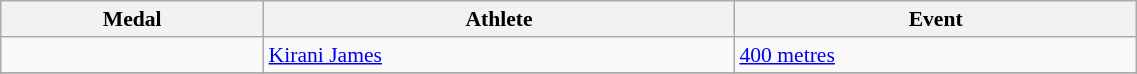<table class="wikitable" style="font-size:90%" width=60%>
<tr>
<th>Medal</th>
<th>Athlete</th>
<th>Event</th>
</tr>
<tr>
<td></td>
<td><a href='#'>Kirani James</a></td>
<td><a href='#'>400 metres</a></td>
</tr>
<tr>
</tr>
</table>
